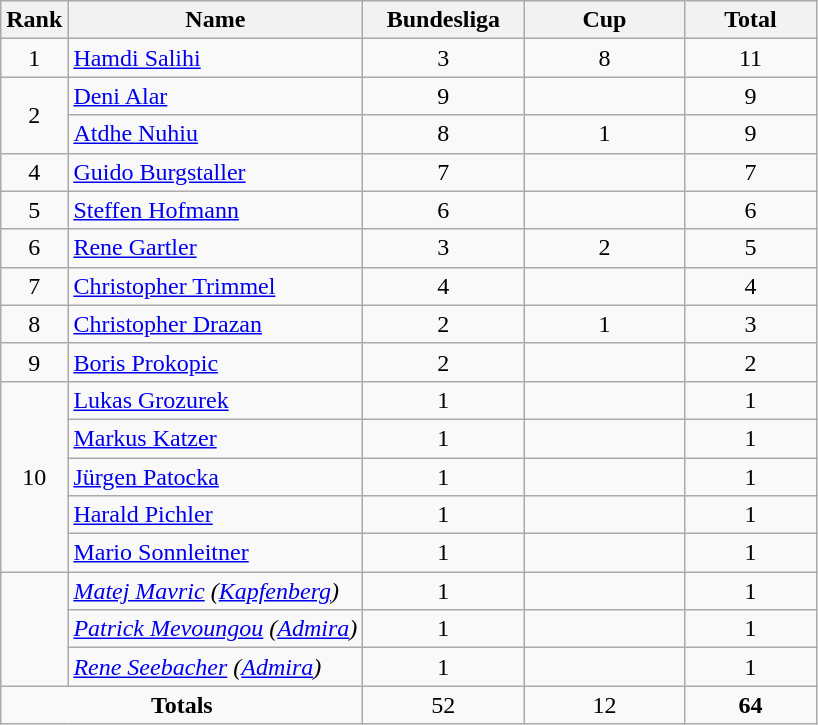<table class="wikitable" style="text-align: center;">
<tr>
<th>Rank</th>
<th>Name</th>
<th width=100>Bundesliga</th>
<th width=100>Cup</th>
<th width=80><strong>Total</strong></th>
</tr>
<tr>
<td>1</td>
<td align="left"> <a href='#'>Hamdi Salihi</a></td>
<td>3</td>
<td>8</td>
<td>11</td>
</tr>
<tr>
<td rowspan="2">2</td>
<td align="left"> <a href='#'>Deni Alar</a></td>
<td>9</td>
<td></td>
<td>9</td>
</tr>
<tr>
<td align="left"> <a href='#'>Atdhe Nuhiu</a></td>
<td>8</td>
<td>1</td>
<td>9</td>
</tr>
<tr>
<td>4</td>
<td align="left"> <a href='#'>Guido Burgstaller</a></td>
<td>7</td>
<td></td>
<td>7</td>
</tr>
<tr>
<td>5</td>
<td align="left"> <a href='#'>Steffen Hofmann</a></td>
<td>6</td>
<td></td>
<td>6</td>
</tr>
<tr>
<td>6</td>
<td align="left"> <a href='#'>Rene Gartler</a></td>
<td>3</td>
<td>2</td>
<td>5</td>
</tr>
<tr>
<td>7</td>
<td align="left"> <a href='#'>Christopher Trimmel</a></td>
<td>4</td>
<td></td>
<td>4</td>
</tr>
<tr>
<td>8</td>
<td align="left"> <a href='#'>Christopher Drazan</a></td>
<td>2</td>
<td>1</td>
<td>3</td>
</tr>
<tr>
<td>9</td>
<td align="left"> <a href='#'>Boris Prokopic</a></td>
<td>2</td>
<td></td>
<td>2</td>
</tr>
<tr>
<td rowspan="5">10</td>
<td align="left"> <a href='#'>Lukas Grozurek</a></td>
<td>1</td>
<td></td>
<td>1</td>
</tr>
<tr>
<td align="left"> <a href='#'>Markus Katzer</a></td>
<td>1</td>
<td></td>
<td>1</td>
</tr>
<tr>
<td align="left"> <a href='#'>Jürgen Patocka</a></td>
<td>1</td>
<td></td>
<td>1</td>
</tr>
<tr>
<td align="left"> <a href='#'>Harald Pichler</a></td>
<td>1</td>
<td></td>
<td>1</td>
</tr>
<tr>
<td align="left"> <a href='#'>Mario Sonnleitner</a></td>
<td>1</td>
<td></td>
<td>1</td>
</tr>
<tr>
<td rowspan="3"></td>
<td align="left"> <em><a href='#'>Matej Mavric</a> (<a href='#'>Kapfenberg</a>)</em></td>
<td>1</td>
<td></td>
<td>1</td>
</tr>
<tr>
<td align="left"> <em><a href='#'>Patrick Mevoungou</a> (<a href='#'>Admira</a>)</em></td>
<td>1</td>
<td></td>
<td>1</td>
</tr>
<tr>
<td align="left"> <em><a href='#'>Rene Seebacher</a> (<a href='#'>Admira</a>)</em></td>
<td>1</td>
<td></td>
<td>1</td>
</tr>
<tr>
<td colspan="2"><strong>Totals</strong></td>
<td>52</td>
<td>12</td>
<td><strong>64</strong></td>
</tr>
</table>
